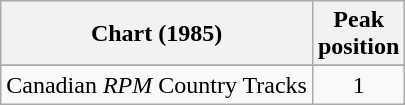<table class="wikitable sortable">
<tr>
<th align="left">Chart (1985)</th>
<th align="center">Peak<br>position</th>
</tr>
<tr>
</tr>
<tr>
<td align="left">Canadian <em>RPM</em> Country Tracks</td>
<td align="center">1</td>
</tr>
</table>
